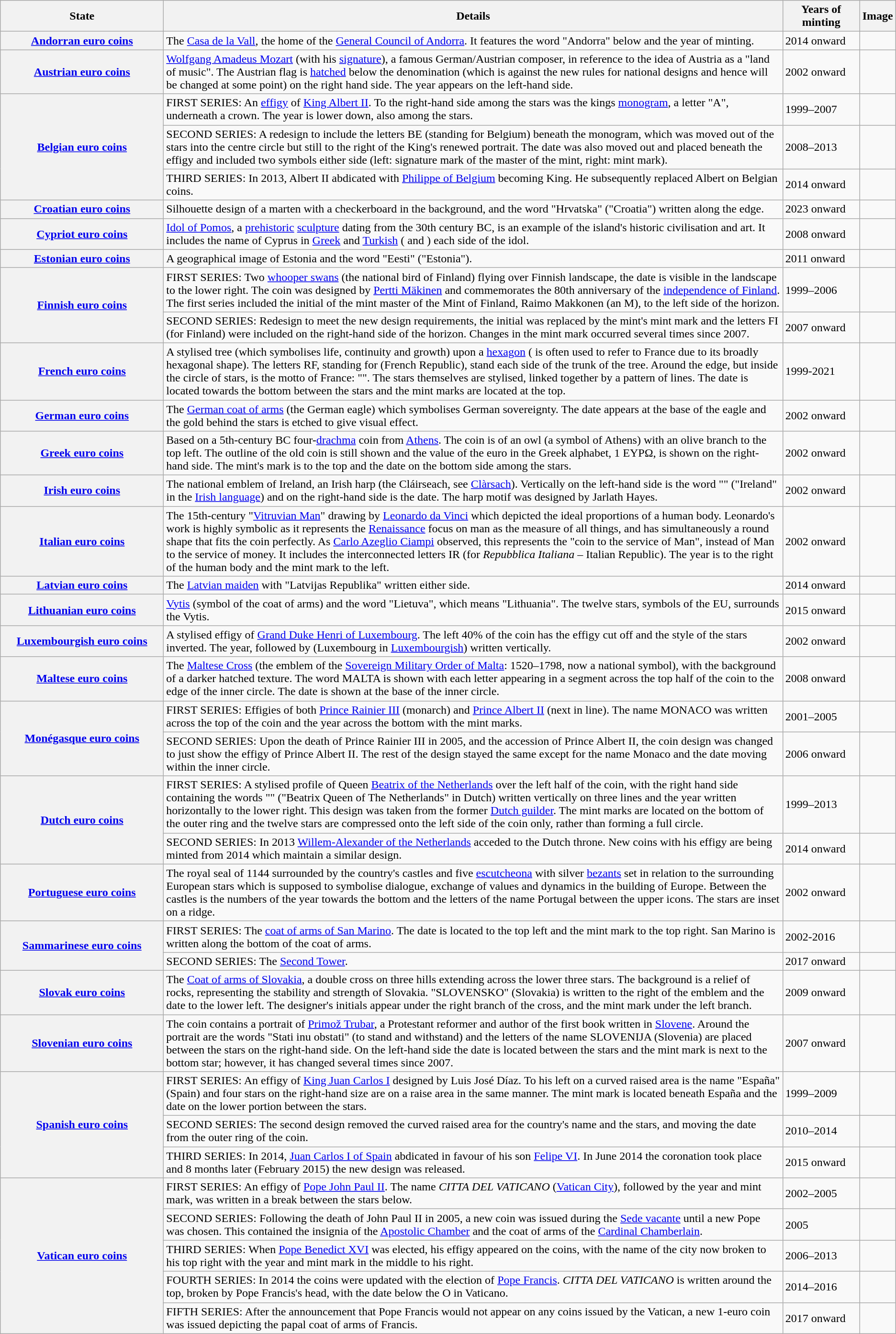<table class="wikitable">
<tr>
<th width=220px>State</th>
<th>Details</th>
<th width=100px>Years of minting</th>
<th>Image</th>
</tr>
<tr>
<th> <a href='#'>Andorran euro coins</a></th>
<td>The <a href='#'>Casa de la Vall</a>, the home of the <a href='#'>General Council of Andorra</a>. It features the word "Andorra" below and the year of minting.</td>
<td>2014 onward</td>
<td></td>
</tr>
<tr>
<th> <a href='#'>Austrian euro coins</a></th>
<td><a href='#'>Wolfgang Amadeus Mozart</a> (with his <a href='#'>signature</a>), a famous German/Austrian composer, in reference to the idea of Austria as a "land of music". The Austrian flag is <a href='#'>hatched</a> below the denomination (which is against the new rules for national designs and hence will be changed at some point) on the right hand side. The year appears on the left-hand side.</td>
<td>2002 onward</td>
<td><br></td>
</tr>
<tr>
<th rowspan=3> <a href='#'>Belgian euro coins</a></th>
<td>FIRST SERIES: An <a href='#'>effigy</a> of <a href='#'>King Albert II</a>. To the right-hand side among the stars was the kings <a href='#'>monogram</a>, a letter "A", underneath a crown. The year is lower down, also among the stars.</td>
<td>1999–2007</td>
<td></td>
</tr>
<tr>
<td>SECOND SERIES: A redesign to include the letters BE (standing for Belgium) beneath the monogram, which was moved out of the stars into the centre circle but still to the right of the King's renewed portrait. The date was also moved out and placed beneath the effigy and included two symbols either side (left: signature mark of the master of the mint, right: mint mark).</td>
<td>2008–2013</td>
<td><br></td>
</tr>
<tr>
<td>THIRD SERIES: In 2013, Albert II abdicated with <a href='#'>Philippe of Belgium</a> becoming King. He subsequently replaced Albert on Belgian coins.</td>
<td>2014 onward</td>
<td></td>
</tr>
<tr>
<th> <a href='#'>Croatian euro coins</a></th>
<td>Silhouette design of a marten with a checkerboard in the background, and the word "Hrvatska" ("Croatia") written along the edge.</td>
<td>2023 onward</td>
<td><br></td>
</tr>
<tr>
<th> <a href='#'>Cypriot euro coins</a></th>
<td><a href='#'>Idol of Pomos</a>, a <a href='#'>prehistoric</a> <a href='#'>sculpture</a> dating from the 30th century BC, is an example of the island's historic civilisation and art. It includes the name of Cyprus in <a href='#'>Greek</a> and <a href='#'>Turkish</a> ( and ) each side of the idol.</td>
<td>2008 onward</td>
<td><br></td>
</tr>
<tr>
<th> <a href='#'>Estonian euro coins</a></th>
<td>A geographical image of Estonia and the word "Eesti" ("Estonia").</td>
<td>2011 onward</td>
<td></td>
</tr>
<tr>
<th rowspan=2> <a href='#'>Finnish euro coins</a></th>
<td>FIRST SERIES: Two <a href='#'>whooper swans</a> (the national bird of Finland) flying over Finnish landscape, the date is visible in the landscape to the lower right. The coin was designed by <a href='#'>Pertti Mäkinen</a> and commemorates the 80th anniversary of the <a href='#'>independence of Finland</a>. The first series included the initial of the mint master of the Mint of Finland, Raimo Makkonen (an M), to the left side of the horizon.</td>
<td>1999–2006</td>
<td></td>
</tr>
<tr>
<td>SECOND SERIES: Redesign to meet the new design requirements, the initial was replaced by the mint's mint mark and the letters FI (for Finland) were included on the right-hand side of the horizon. Changes in the mint mark occurred several times since 2007.</td>
<td>2007 onward</td>
<td></td>
</tr>
<tr>
<th> <a href='#'>French euro coins</a></th>
<td>A stylised tree (which symbolises life, continuity and growth) upon a <a href='#'>hexagon</a> ( is often used to refer to France due to its broadly hexagonal shape). The letters RF, standing for  (French Republic), stand each side of the trunk of the tree. Around the edge, but inside the circle of stars, is the motto of France: "". The stars themselves are stylised, linked together by a pattern of lines. The date is located towards the bottom between the stars and the mint marks are located at the top.</td>
<td>1999-2021</td>
<td></td>
</tr>
<tr>
<th> <a href='#'>German euro coins</a></th>
<td>The <a href='#'>German coat of arms</a> (the German eagle) which symbolises German sovereignty. The date appears at the base of the eagle and the gold behind the stars is etched to give visual effect.</td>
<td>2002 onward</td>
<td><br></td>
</tr>
<tr>
<th> <a href='#'>Greek euro coins</a></th>
<td>Based on a 5th-century BC four-<a href='#'>drachma</a> coin from <a href='#'>Athens</a>. The coin is of an owl (a symbol of Athens) with an olive branch to the top left. The outline of the old coin is still shown and the value of the euro in the Greek alphabet, 1 ΕΥΡΩ, is shown on the right-hand side. The mint's mark is to the top and the date on the bottom side among the stars.</td>
<td>2002 onward</td>
<td><br></td>
</tr>
<tr>
<th> <a href='#'>Irish euro coins</a></th>
<td>The national emblem of Ireland, an Irish harp (the Cláirseach, see <a href='#'>Clàrsach</a>). Vertically on the left-hand side is the word "" ("Ireland" in the <a href='#'>Irish language</a>) and on the right-hand side is the date. The harp motif was designed by Jarlath Hayes.</td>
<td>2002 onward</td>
<td><br></td>
</tr>
<tr>
<th> <a href='#'>Italian euro coins</a></th>
<td>The 15th-century "<a href='#'>Vitruvian Man</a>" drawing by <a href='#'>Leonardo da Vinci</a> which depicted the ideal proportions of a human body. Leonardo's work is highly symbolic as it represents the <a href='#'>Renaissance</a> focus on man as the measure of all things, and has simultaneously a round shape that fits the coin perfectly. As <a href='#'>Carlo Azeglio Ciampi</a> observed, this represents the "coin to the service of Man", instead of Man to the service of money. It includes the interconnected letters IR (for <em>Repubblica Italiana</em> – Italian Republic). The year is to the right of the human body and the mint mark to the left.</td>
<td>2002 onward</td>
<td><br></td>
</tr>
<tr>
<th> <a href='#'>Latvian euro coins</a></th>
<td>The <a href='#'>Latvian maiden</a> with "Latvijas Republika" written either side.</td>
<td>2014 onward</td>
<td></td>
</tr>
<tr>
<th> <a href='#'>Lithuanian euro coins</a></th>
<td><a href='#'>Vytis</a> (symbol of the coat of arms) and the word "Lietuva", which means "Lithuania". The twelve stars, symbols of the EU, surrounds the Vytis.</td>
<td>2015 onward</td>
<td><br></td>
</tr>
<tr>
<th> <a href='#'>Luxembourgish euro coins</a></th>
<td>A stylised effigy of <a href='#'>Grand Duke Henri of Luxembourg</a>. The left 40% of the coin has the effigy cut off and the style of the stars inverted. The year, followed by  (Luxembourg in <a href='#'>Luxembourgish</a>) written vertically.</td>
<td>2002 onward</td>
<td></td>
</tr>
<tr>
<th> <a href='#'>Maltese euro coins</a></th>
<td>The <a href='#'>Maltese Cross</a> (the emblem of the <a href='#'>Sovereign Military Order of Malta</a>: 1520–1798, now a national symbol), with the background of a darker hatched texture. The word MALTA is shown with each letter appearing in a segment across the top half of the coin to the edge of the inner circle. The date is shown at the base of the inner circle.</td>
<td>2008 onward</td>
<td></td>
</tr>
<tr>
<th rowspan=2> <a href='#'>Monégasque euro coins</a></th>
<td>FIRST SERIES: Effigies of both <a href='#'>Prince Rainier III</a> (monarch) and <a href='#'>Prince Albert II</a> (next in line). The name MONACO was written across the top of the coin and the year across the bottom with the mint marks.</td>
<td>2001–2005</td>
<td><br></td>
</tr>
<tr>
<td>SECOND SERIES: Upon the death of Prince Rainier III in 2005, and the accession of Prince Albert II, the coin design was changed to just show the effigy of Prince Albert II. The rest of the design stayed the same except for the name Monaco and the date moving within the inner circle.</td>
<td>2006 onward</td>
<td><br></td>
</tr>
<tr>
<th rowspan=2> <a href='#'>Dutch euro coins</a></th>
<td>FIRST SERIES: A stylised profile of Queen <a href='#'>Beatrix of the Netherlands</a> over the left half of the coin, with the right hand side containing the words "" ("Beatrix Queen of The Netherlands" in Dutch) written vertically on three lines and the year written horizontally to the lower right. This design was taken from the former <a href='#'>Dutch guilder</a>. The mint marks are located on the bottom of the outer ring and the twelve stars are compressed onto the left side of the coin only, rather than forming a full circle.</td>
<td>1999–2013</td>
<td><br></td>
</tr>
<tr>
<td>SECOND SERIES: In 2013 <a href='#'>Willem-Alexander of the Netherlands</a> acceded to the Dutch throne. New coins with his effigy are being minted from 2014 which maintain a similar design.</td>
<td>2014 onward</td>
<td><br></td>
</tr>
<tr>
<th> <a href='#'>Portuguese euro coins</a></th>
<td>The royal seal of 1144 surrounded by the country's castles and five <a href='#'>escutcheona</a> with silver <a href='#'>bezants</a> set in relation to the surrounding European stars which is supposed to symbolise dialogue, exchange of values and dynamics in the building of Europe. Between the castles is the numbers of the year towards the bottom and the letters of the name Portugal between the upper icons. The stars are inset on a ridge.</td>
<td>2002 onward</td>
<td><br></td>
</tr>
<tr>
<th rowspan=2> <a href='#'>Sammarinese euro coins</a></th>
<td>FIRST SERIES: The <a href='#'>coat of arms of San Marino</a>. The date is located to the top left and the mint mark to the top right. San Marino is written along the bottom of the coat of arms.</td>
<td>2002-2016</td>
<td></td>
</tr>
<tr>
<td>SECOND SERIES: The <a href='#'>Second Tower</a>.</td>
<td>2017 onward</td>
<td></td>
</tr>
<tr>
<th> <a href='#'>Slovak euro coins</a></th>
<td>The <a href='#'>Coat of arms of Slovakia</a>, a double cross on three hills extending across the lower three stars. The background is a relief of rocks, representing the stability and strength of Slovakia. "SLOVENSKO" (Slovakia) is written to the right of the emblem and the date to the lower left. The designer's initials appear under the right branch of the cross, and the mint mark under the left branch.</td>
<td>2009 onward</td>
<td></td>
</tr>
<tr>
<th> <a href='#'>Slovenian euro coins</a></th>
<td>The coin contains a portrait of <a href='#'>Primož Trubar</a>, a Protestant reformer and author of the first book written in <a href='#'>Slovene</a>. Around the portrait are the words "Stati inu obstati" (to stand and withstand) and the letters of the name SLOVENIJA (Slovenia) are placed between the stars on the right-hand side. On the left-hand side the date is located between the stars and the mint mark is next to the bottom star; however, it has changed several times since 2007.</td>
<td>2007 onward</td>
<td></td>
</tr>
<tr>
<th rowspan=3> <a href='#'>Spanish euro coins</a></th>
<td>FIRST SERIES: An effigy of <a href='#'>King Juan Carlos I</a> designed by Luis José Díaz. To his left on a curved raised area is the name "España" (Spain) and four stars on the right-hand size are on a raise area in the same manner. The mint mark is located beneath España and the date on the lower portion between the stars.</td>
<td>1999–2009</td>
<td></td>
</tr>
<tr>
<td>SECOND SERIES: The second design removed the curved raised area for the country's name and the stars, and moving the date from the outer ring of the coin.</td>
<td>2010–2014</td>
<td></td>
</tr>
<tr>
<td>THIRD SERIES: In 2014, <a href='#'>Juan Carlos I of Spain</a> abdicated in favour of his son <a href='#'>Felipe VI</a>. In June 2014 the coronation took place and 8 months later (February 2015) the new design was released.</td>
<td>2015 onward</td>
<td></td>
</tr>
<tr>
<th rowspan=5> <a href='#'>Vatican euro coins</a></th>
<td>FIRST SERIES: An effigy of <a href='#'>Pope John Paul II</a>. The name <em>CITTA DEL VATICANO</em> (<a href='#'>Vatican City</a>), followed by the year and mint mark, was written in a break between the stars below.</td>
<td>2002–2005</td>
<td></td>
</tr>
<tr>
<td>SECOND SERIES: Following the death of John Paul II in 2005, a new coin was issued during the <a href='#'>Sede vacante</a> until a new Pope was chosen. This contained the insignia of the <a href='#'>Apostolic Chamber</a> and the coat of arms of the <a href='#'>Cardinal Chamberlain</a>.</td>
<td>2005</td>
<td></td>
</tr>
<tr>
<td>THIRD SERIES: When <a href='#'>Pope Benedict XVI</a> was elected, his effigy appeared on the coins, with the name of the city now broken to his top right with the year and mint mark in the middle to his right.</td>
<td>2006–2013</td>
<td></td>
</tr>
<tr>
<td>FOURTH SERIES: In 2014 the coins were updated with the election of <a href='#'>Pope Francis</a>. <em>CITTA DEL VATICANO</em> is written around the top, broken by Pope Francis's head, with the date below the O in Vaticano.</td>
<td>2014–2016</td>
<td></td>
</tr>
<tr>
<td>FIFTH SERIES: After the announcement that Pope Francis would not appear on any coins issued by the Vatican, a new 1-euro coin was issued depicting the papal coat of arms of Francis.</td>
<td>2017 onward</td>
<td></td>
</tr>
</table>
